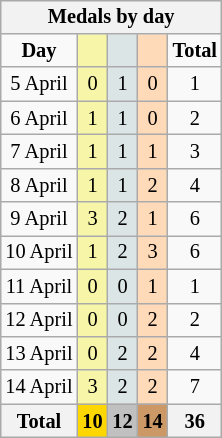<table class="wikitable" style="font-size:85%;float:right;text-align:center">
<tr>
<th colspan=5>Medals by day</th>
</tr>
<tr align=center>
<td><strong>Day</strong></td>
<td bgcolor=#f7f6a8></td>
<td bgcolor=#dce5e5></td>
<td bgcolor=#ffdab9></td>
<td><strong>Total</strong></td>
</tr>
<tr align=centre>
<td>5 April</td>
<td bgcolor=#f7f6a8>0</td>
<td bgcolor=#dce5e5>1</td>
<td bgcolor=#ffdab9>0</td>
<td>1</td>
</tr>
<tr align=center>
<td>6 April</td>
<td bgcolor=#f7f6a8>1</td>
<td bgcolor=#dce5e5>1</td>
<td bgcolor=#ffdab9>0</td>
<td>2</td>
</tr>
<tr align=center>
<td>7 April</td>
<td bgcolor=#f7f6a8>1</td>
<td bgcolor=#dce5e5>1</td>
<td bgcolor=#ffdab9>1</td>
<td>3</td>
</tr>
<tr align=center>
<td>8 April</td>
<td bgcolor=#f7f6a8>1</td>
<td bgcolor=#dce5e5>1</td>
<td bgcolor=#ffdab9>2</td>
<td>4</td>
</tr>
<tr align=center>
<td>9 April</td>
<td bgcolor=#f7f6a8>3</td>
<td bgcolor=#dce5e5>2</td>
<td bgcolor=#ffdab9>1</td>
<td>6</td>
</tr>
<tr align=center>
<td>10 April</td>
<td bgcolor=#f7f6a8>1</td>
<td bgcolor=#dce5e5>2</td>
<td bgcolor=#ffdab9>3</td>
<td>6</td>
</tr>
<tr align=center>
<td>11 April</td>
<td bgcolor=#f7f6a8>0</td>
<td bgcolor=#dce5e5>0</td>
<td bgcolor=#ffdab9>1</td>
<td>1</td>
</tr>
<tr align=center>
<td>12 April</td>
<td bgcolor=#f7f6a8>0</td>
<td bgcolor=#dce5e5>0</td>
<td bgcolor=#ffdab9>2</td>
<td>2</td>
</tr>
<tr align=center>
<td>13 April</td>
<td bgcolor=#f7f6a8>0</td>
<td bgcolor=#dce5e5>2</td>
<td bgcolor=#ffdab9>2</td>
<td>4</td>
</tr>
<tr align=center>
<td>14 April</td>
<td bgcolor=#f7f6a8>3</td>
<td bgcolor=#dce5e5>2</td>
<td bgcolor=#ffdab9>2</td>
<td>7</td>
</tr>
<tr align=center>
<th bgcolor=#efefef>Total</th>
<th style="background:gold;">10</th>
<th style="background:silver;">12</th>
<th style="background:#c96;">14</th>
<th>36</th>
</tr>
</table>
